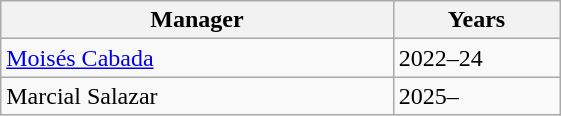<table class="wikitable">
<tr>
<th width="40%">Manager</th>
<th width="17%">Years</th>
</tr>
<tr>
<td> <a href='#'>Moisés Cabada</a></td>
<td>2022–24</td>
</tr>
<tr>
<td> Marcial Salazar</td>
<td>2025–</td>
</tr>
</table>
